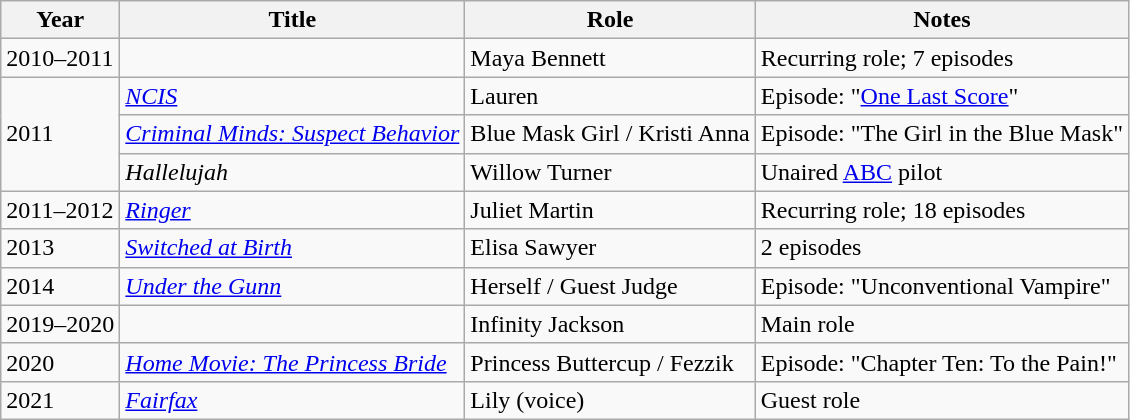<table class="wikitable sortable">
<tr>
<th>Year</th>
<th>Title</th>
<th>Role</th>
<th class="unsortable">Notes</th>
</tr>
<tr>
<td>2010–2011</td>
<td><em></em></td>
<td>Maya Bennett</td>
<td>Recurring role; 7 episodes</td>
</tr>
<tr>
<td rowspan=3>2011</td>
<td><em><a href='#'>NCIS</a></em></td>
<td>Lauren</td>
<td>Episode: "<a href='#'>One Last Score</a>"</td>
</tr>
<tr>
<td><em><a href='#'>Criminal Minds: Suspect Behavior</a></em></td>
<td>Blue Mask Girl / Kristi Anna</td>
<td>Episode: "The Girl in the Blue Mask"</td>
</tr>
<tr>
<td><em>Hallelujah</em></td>
<td>Willow Turner</td>
<td>Unaired <a href='#'>ABC</a> pilot</td>
</tr>
<tr>
<td>2011–2012</td>
<td><em><a href='#'>Ringer</a></em></td>
<td>Juliet Martin</td>
<td>Recurring role; 18 episodes</td>
</tr>
<tr>
<td>2013</td>
<td><em><a href='#'>Switched at Birth</a></em></td>
<td>Elisa Sawyer</td>
<td>2 episodes</td>
</tr>
<tr>
<td>2014</td>
<td><em><a href='#'>Under the Gunn</a></em></td>
<td>Herself / Guest Judge</td>
<td>Episode: "Unconventional Vampire"</td>
</tr>
<tr>
<td>2019–2020</td>
<td><em></em></td>
<td>Infinity Jackson</td>
<td>Main role</td>
</tr>
<tr>
<td>2020</td>
<td><em><a href='#'>Home Movie: The Princess Bride</a></em></td>
<td>Princess Buttercup / Fezzik</td>
<td>Episode: "Chapter Ten: To the Pain!"</td>
</tr>
<tr>
<td>2021</td>
<td><em><a href='#'>Fairfax</a></em></td>
<td>Lily (voice)</td>
<td>Guest role</td>
</tr>
</table>
